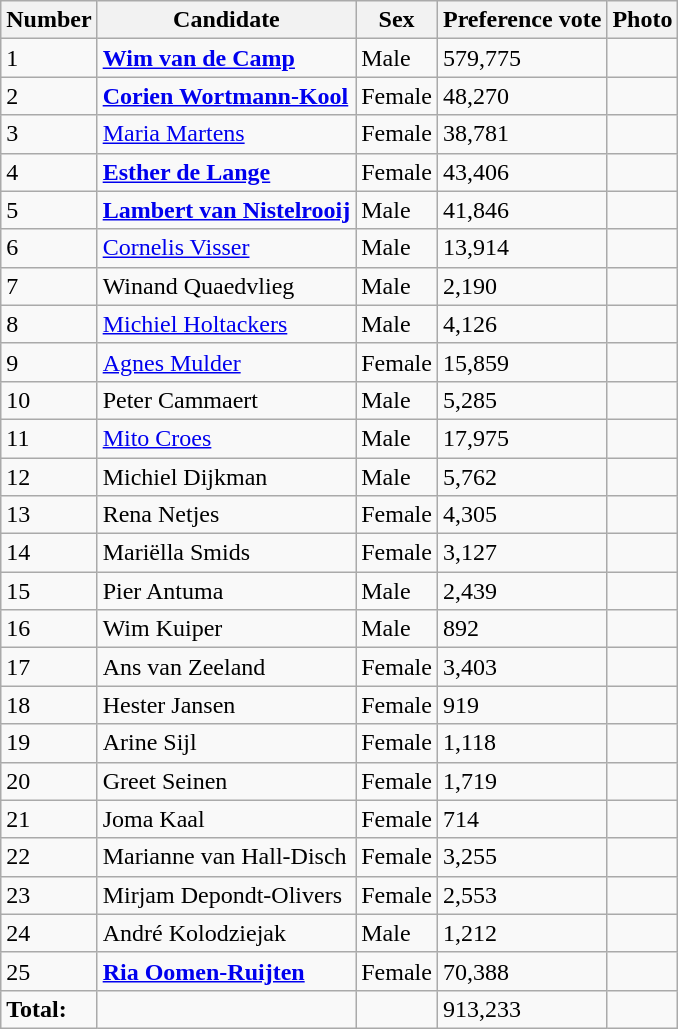<table class="wikitable vatop">
<tr>
<th>Number</th>
<th>Candidate</th>
<th>Sex</th>
<th>Preference vote</th>
<th>Photo</th>
</tr>
<tr>
<td>1</td>
<td><strong><a href='#'>Wim van de Camp</a></strong></td>
<td>Male</td>
<td>579,775</td>
<td></td>
</tr>
<tr>
<td>2</td>
<td><strong><a href='#'>Corien Wortmann-Kool</a></strong></td>
<td>Female</td>
<td>48,270</td>
<td></td>
</tr>
<tr>
<td>3</td>
<td><a href='#'>Maria Martens</a></td>
<td>Female</td>
<td>38,781</td>
<td></td>
</tr>
<tr>
<td>4</td>
<td><strong><a href='#'>Esther de Lange</a></strong></td>
<td>Female</td>
<td>43,406</td>
<td></td>
</tr>
<tr>
<td>5</td>
<td><strong><a href='#'>Lambert van Nistelrooij</a></strong></td>
<td>Male</td>
<td>41,846</td>
<td></td>
</tr>
<tr>
<td>6</td>
<td><a href='#'>Cornelis Visser</a></td>
<td>Male</td>
<td>13,914</td>
<td></td>
</tr>
<tr>
<td>7</td>
<td>Winand Quaedvlieg</td>
<td>Male</td>
<td>2,190</td>
<td></td>
</tr>
<tr>
<td>8</td>
<td><a href='#'>Michiel Holtackers</a></td>
<td>Male</td>
<td>4,126</td>
<td></td>
</tr>
<tr>
<td>9</td>
<td><a href='#'>Agnes Mulder</a></td>
<td>Female</td>
<td>15,859</td>
<td></td>
</tr>
<tr>
<td>10</td>
<td>Peter Cammaert</td>
<td>Male</td>
<td>5,285</td>
<td></td>
</tr>
<tr>
<td>11</td>
<td><a href='#'>Mito Croes</a></td>
<td>Male</td>
<td>17,975</td>
<td></td>
</tr>
<tr>
<td>12</td>
<td>Michiel Dijkman</td>
<td>Male</td>
<td>5,762</td>
<td></td>
</tr>
<tr>
<td>13</td>
<td>Rena Netjes</td>
<td>Female</td>
<td>4,305</td>
<td></td>
</tr>
<tr>
<td>14</td>
<td>Mariëlla Smids</td>
<td>Female</td>
<td>3,127</td>
<td></td>
</tr>
<tr>
<td>15</td>
<td>Pier Antuma</td>
<td>Male</td>
<td>2,439</td>
<td></td>
</tr>
<tr>
<td>16</td>
<td>Wim Kuiper</td>
<td>Male</td>
<td>892</td>
<td></td>
</tr>
<tr>
<td>17</td>
<td>Ans van Zeeland</td>
<td>Female</td>
<td>3,403</td>
<td></td>
</tr>
<tr>
<td>18</td>
<td>Hester Jansen</td>
<td>Female</td>
<td>919</td>
<td></td>
</tr>
<tr>
<td>19</td>
<td>Arine Sijl</td>
<td>Female</td>
<td>1,118</td>
<td></td>
</tr>
<tr>
<td>20</td>
<td>Greet Seinen</td>
<td>Female</td>
<td>1,719</td>
<td></td>
</tr>
<tr>
<td>21</td>
<td>Joma Kaal</td>
<td>Female</td>
<td>714</td>
<td></td>
</tr>
<tr>
<td>22</td>
<td>Marianne van Hall-Disch</td>
<td>Female</td>
<td>3,255</td>
<td></td>
</tr>
<tr>
<td>23</td>
<td>Mirjam Depondt-Olivers</td>
<td>Female</td>
<td>2,553</td>
<td></td>
</tr>
<tr>
<td>24</td>
<td>André Kolodziejak</td>
<td>Male</td>
<td>1,212</td>
<td></td>
</tr>
<tr>
<td>25</td>
<td><strong><a href='#'>Ria Oomen-Ruijten</a></strong></td>
<td>Female</td>
<td>70,388</td>
<td></td>
</tr>
<tr>
<td><strong>Total:</strong></td>
<td></td>
<td></td>
<td>913,233</td>
<td></td>
</tr>
</table>
